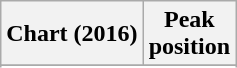<table class="wikitable sortable plainrowheaders" style="text-align:center">
<tr>
<th scope="col">Chart (2016)</th>
<th scope="col">Peak<br> position</th>
</tr>
<tr>
</tr>
<tr>
</tr>
<tr>
</tr>
<tr>
</tr>
<tr>
</tr>
</table>
